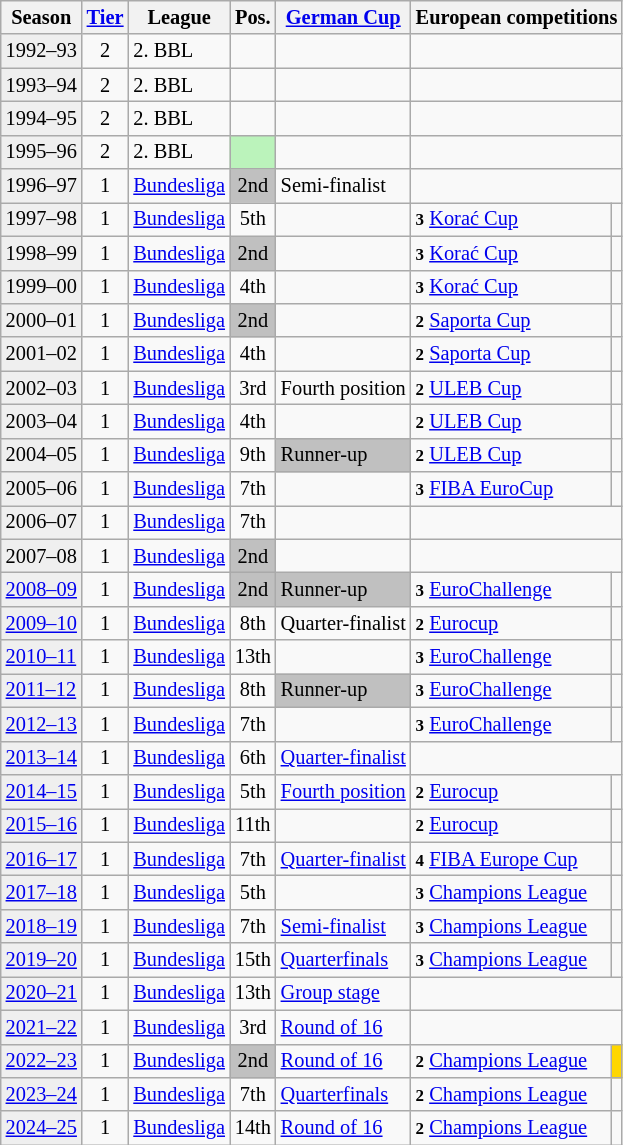<table class="wikitable" style="font-size:85%;">
<tr>
<th>Season</th>
<th><a href='#'>Tier</a></th>
<th>League</th>
<th>Pos.</th>
<th><a href='#'>German Cup</a></th>
<th colspan=2>European competitions</th>
</tr>
<tr>
<td style="background:#efefef;">1992–93</td>
<td align="center">2</td>
<td>2. BBL</td>
<td align="center"></td>
<td></td>
<td colspan=2></td>
</tr>
<tr>
<td style="background:#efefef;">1993–94</td>
<td align="center">2</td>
<td>2. BBL</td>
<td align="center"></td>
<td></td>
<td colspan=2></td>
</tr>
<tr>
<td style="background:#efefef;">1994–95</td>
<td align="center">2</td>
<td>2. BBL</td>
<td align="center"></td>
<td></td>
<td colspan=2></td>
</tr>
<tr>
<td style="background:#efefef;">1995–96</td>
<td align="center">2</td>
<td>2. BBL</td>
<td style="background:#BBF3BB" align="center"></td>
<td></td>
<td colspan=2></td>
</tr>
<tr>
<td style="background:#efefef;">1996–97</td>
<td align="center">1</td>
<td><a href='#'>Bundesliga</a></td>
<td style="background:silver" align="center">2nd</td>
<td>Semi-finalist</td>
<td colspan=2></td>
</tr>
<tr>
<td style="background:#efefef;">1997–98</td>
<td align="center">1</td>
<td><a href='#'>Bundesliga</a></td>
<td align="center">5th</td>
<td></td>
<td><small><strong>3</strong></small> <a href='#'>Korać Cup</a></td>
<td align=center></td>
</tr>
<tr>
<td style="background:#efefef;">1998–99</td>
<td align="center">1</td>
<td><a href='#'>Bundesliga</a></td>
<td style="background:silver" align="center">2nd</td>
<td></td>
<td><small><strong>3</strong></small> <a href='#'>Korać Cup</a></td>
<td align=center></td>
</tr>
<tr>
<td style="background:#efefef;">1999–00</td>
<td align="center">1</td>
<td><a href='#'>Bundesliga</a></td>
<td align="center">4th</td>
<td></td>
<td><small><strong>3</strong></small> <a href='#'>Korać Cup</a></td>
<td align=center></td>
</tr>
<tr>
<td style="background:#efefef;">2000–01</td>
<td align="center">1</td>
<td><a href='#'>Bundesliga</a></td>
<td style="background:silver" align="center">2nd</td>
<td></td>
<td><small><strong>2</strong></small> <a href='#'>Saporta Cup</a></td>
<td align=center></td>
</tr>
<tr>
<td style="background:#efefef;">2001–02</td>
<td align="center">1</td>
<td><a href='#'>Bundesliga</a></td>
<td align="center">4th</td>
<td></td>
<td><small><strong>2</strong></small> <a href='#'>Saporta Cup</a></td>
<td align=center></td>
</tr>
<tr>
<td style="background:#efefef;">2002–03</td>
<td align="center">1</td>
<td><a href='#'>Bundesliga</a></td>
<td align="center">3rd</td>
<td>Fourth position</td>
<td><small><strong>2</strong></small> <a href='#'>ULEB Cup</a></td>
<td align=center></td>
</tr>
<tr>
<td style="background:#efefef;">2003–04</td>
<td align="center">1</td>
<td><a href='#'>Bundesliga</a></td>
<td align="center">4th</td>
<td></td>
<td><small><strong>2</strong></small> <a href='#'>ULEB Cup</a></td>
<td align=center></td>
</tr>
<tr>
<td style="background:#efefef;">2004–05</td>
<td align="center">1</td>
<td><a href='#'>Bundesliga</a></td>
<td align="center">9th</td>
<td bgcolor=silver>Runner-up</td>
<td><small><strong>2</strong></small> <a href='#'>ULEB Cup</a></td>
<td align=center></td>
</tr>
<tr>
<td style="background:#efefef;">2005–06</td>
<td align="center">1</td>
<td><a href='#'>Bundesliga</a></td>
<td align="center">7th</td>
<td></td>
<td><small><strong>3</strong></small> <a href='#'>FIBA EuroCup</a></td>
<td align=center></td>
</tr>
<tr>
<td style="background:#efefef;">2006–07</td>
<td align="center">1</td>
<td><a href='#'>Bundesliga</a></td>
<td align="center">7th</td>
<td></td>
<td colspan=2></td>
</tr>
<tr>
<td style="background:#efefef;">2007–08</td>
<td align="center">1</td>
<td><a href='#'>Bundesliga</a></td>
<td style="background:silver" align="center">2nd</td>
<td></td>
<td colspan=2></td>
</tr>
<tr>
<td style="background:#efefef;"><a href='#'>2008–09</a></td>
<td align="center">1</td>
<td><a href='#'>Bundesliga</a></td>
<td style="background:silver" align="center">2nd</td>
<td bgcolor=silver>Runner-up</td>
<td><small><strong>3</strong></small> <a href='#'>EuroChallenge</a></td>
<td align=center></td>
</tr>
<tr>
<td style="background:#efefef;"><a href='#'>2009–10</a></td>
<td align="center">1</td>
<td><a href='#'>Bundesliga</a></td>
<td align="center">8th</td>
<td>Quarter-finalist</td>
<td><small><strong>2</strong></small> <a href='#'>Eurocup</a></td>
<td align=center></td>
</tr>
<tr>
<td style="background:#efefef;"><a href='#'>2010–11</a></td>
<td align="center">1</td>
<td><a href='#'>Bundesliga</a></td>
<td align="center">13th</td>
<td></td>
<td><small><strong>3</strong></small> <a href='#'>EuroChallenge</a></td>
<td align=center></td>
</tr>
<tr>
<td style="background:#efefef;"><a href='#'>2011–12</a></td>
<td align="center">1</td>
<td><a href='#'>Bundesliga</a></td>
<td align="center">8th</td>
<td bgcolor=silver>Runner-up</td>
<td><small><strong>3</strong></small> <a href='#'>EuroChallenge</a></td>
<td align=center></td>
</tr>
<tr>
<td style="background:#efefef;"><a href='#'>2012–13</a></td>
<td align="center">1</td>
<td><a href='#'>Bundesliga</a></td>
<td align="center">7th</td>
<td></td>
<td><small><strong>3</strong></small> <a href='#'>EuroChallenge</a></td>
<td align=center></td>
</tr>
<tr>
<td style="background:#efefef;"><a href='#'>2013–14</a></td>
<td align="center">1</td>
<td><a href='#'>Bundesliga</a></td>
<td align="center">6th</td>
<td><a href='#'>Quarter-finalist</a></td>
<td colspan=2></td>
</tr>
<tr>
<td style="background:#efefef;"><a href='#'>2014–15</a></td>
<td align="center">1</td>
<td><a href='#'>Bundesliga</a></td>
<td align="center">5th</td>
<td><a href='#'>Fourth position</a></td>
<td><small><strong>2</strong></small> <a href='#'>Eurocup</a></td>
<td align=center></td>
</tr>
<tr>
<td style="background:#efefef;"><a href='#'>2015–16</a></td>
<td align="center">1</td>
<td><a href='#'>Bundesliga</a></td>
<td align="center">11th</td>
<td></td>
<td><small><strong>2</strong></small> <a href='#'>Eurocup</a></td>
<td align=center></td>
</tr>
<tr>
<td style="background:#efefef;"><a href='#'>2016–17</a></td>
<td align="center">1</td>
<td><a href='#'>Bundesliga</a></td>
<td align="center">7th</td>
<td><a href='#'>Quarter-finalist</a></td>
<td><small><strong>4</strong></small> <a href='#'>FIBA Europe Cup</a></td>
<td align=center></td>
</tr>
<tr>
<td style="background:#efefef;"><a href='#'>2017–18</a></td>
<td align="center">1</td>
<td><a href='#'>Bundesliga</a></td>
<td align="center">5th</td>
<td></td>
<td><small><strong>3</strong></small> <a href='#'>Champions League</a></td>
<td align=center></td>
</tr>
<tr>
<td style="background:#efefef;"><a href='#'>2018–19</a></td>
<td align="center">1</td>
<td><a href='#'>Bundesliga</a></td>
<td align="center">7th</td>
<td><a href='#'>Semi-finalist</a></td>
<td><small><strong>3</strong></small> <a href='#'>Champions League</a></td>
<td align=center></td>
</tr>
<tr>
<td style="background:#efefef;"><a href='#'>2019–20</a></td>
<td align="center">1</td>
<td><a href='#'>Bundesliga</a></td>
<td align="center">15th</td>
<td><a href='#'>Quarterfinals</a></td>
<td><small><strong>3</strong></small> <a href='#'>Champions League</a></td>
<td align=center></td>
</tr>
<tr>
<td style="background:#efefef;"><a href='#'>2020–21</a></td>
<td align="center">1</td>
<td><a href='#'>Bundesliga</a></td>
<td align="center">13th</td>
<td><a href='#'>Group stage</a></td>
<td colspan=2></td>
</tr>
<tr>
<td style="background:#efefef;"><a href='#'>2021–22</a></td>
<td align="center">1</td>
<td><a href='#'>Bundesliga</a></td>
<td align="center">3rd</td>
<td><a href='#'>Round of 16</a></td>
<td colspan=2></td>
</tr>
<tr>
<td style="background:#efefef;"><a href='#'>2022–23</a></td>
<td align="center">1</td>
<td><a href='#'>Bundesliga</a></td>
<td style="background:silver" align="center">2nd</td>
<td><a href='#'>Round of 16</a></td>
<td><small><strong>2</strong></small> <a href='#'>Champions League</a></td>
<td align=center bgcolor=gold></td>
</tr>
<tr>
<td style="background:#efefef;"><a href='#'>2023–24</a></td>
<td align="center">1</td>
<td><a href='#'>Bundesliga</a></td>
<td align="center">7th</td>
<td><a href='#'>Quarterfinals</a></td>
<td><small><strong>2</strong></small> <a href='#'>Champions League</a></td>
<td align=center></td>
</tr>
<tr>
<td style="background:#efefef;"><a href='#'>2024–25</a></td>
<td align="center">1</td>
<td><a href='#'>Bundesliga</a></td>
<td align="center">14th</td>
<td><a href='#'>Round of 16</a></td>
<td><small><strong>2</strong></small> <a href='#'>Champions League</a></td>
<td align=center></td>
</tr>
</table>
